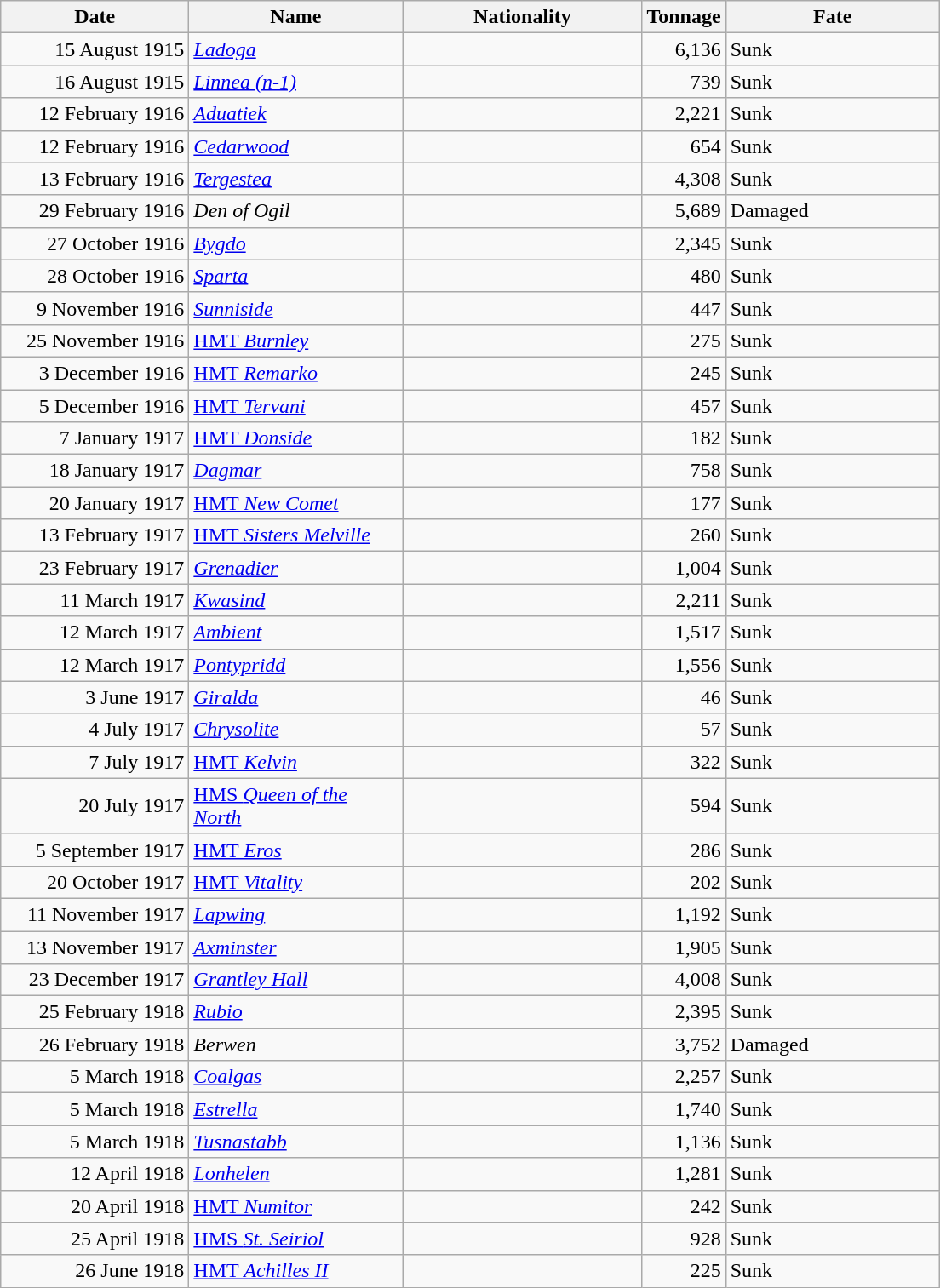<table class="wikitable sortable">
<tr>
<th width="140px">Date</th>
<th width="160px">Name</th>
<th width="180px">Nationality</th>
<th width="25px">Tonnage</th>
<th width="160px">Fate</th>
</tr>
<tr>
<td align="right">15 August 1915</td>
<td align="left"><a href='#'><em>Ladoga</em></a></td>
<td align="left"></td>
<td align="right">6,136</td>
<td align="left">Sunk</td>
</tr>
<tr>
<td align="right">16 August 1915</td>
<td align="left"><a href='#'><em>Linnea (n-1)</em></a></td>
<td align="left"></td>
<td align="right">739</td>
<td align="left">Sunk</td>
</tr>
<tr>
<td align="right">12 February 1916</td>
<td align="left"><a href='#'><em>Aduatiek</em></a></td>
<td align="left"></td>
<td align="right">2,221</td>
<td align="left">Sunk</td>
</tr>
<tr>
<td align="right">12 February 1916</td>
<td align="left"><a href='#'><em>Cedarwood</em></a></td>
<td align="left"></td>
<td align="right">654</td>
<td align="left">Sunk</td>
</tr>
<tr>
<td align="right">13 February 1916</td>
<td align="left"><a href='#'><em>Tergestea</em></a></td>
<td align="left"></td>
<td align="right">4,308</td>
<td align="left">Sunk</td>
</tr>
<tr>
<td align="right">29 February 1916</td>
<td align="left"><em>Den of Ogil</em></td>
<td align="left"></td>
<td align="right">5,689</td>
<td align="left">Damaged</td>
</tr>
<tr>
<td align="right">27 October 1916</td>
<td align="left"><a href='#'><em>Bygdo</em></a></td>
<td align="left"></td>
<td align="right">2,345</td>
<td align="left">Sunk</td>
</tr>
<tr>
<td align="right">28 October 1916</td>
<td align="left"><a href='#'><em>Sparta</em></a></td>
<td align="left"></td>
<td align="right">480</td>
<td align="left">Sunk</td>
</tr>
<tr>
<td align="right">9 November 1916</td>
<td align="left"><a href='#'><em>Sunniside</em></a></td>
<td align="left"></td>
<td align="right">447</td>
<td align="left">Sunk</td>
</tr>
<tr>
<td align="right">25 November 1916</td>
<td align="left"><a href='#'>HMT <em>Burnley</em></a></td>
<td align="left"></td>
<td align="right">275</td>
<td align="left">Sunk</td>
</tr>
<tr>
<td align="right">3 December 1916</td>
<td align="left"><a href='#'>HMT <em>Remarko</em></a></td>
<td align="left"></td>
<td align="right">245</td>
<td align="left">Sunk</td>
</tr>
<tr>
<td align="right">5 December 1916</td>
<td align="left"><a href='#'>HMT <em>Tervani</em></a></td>
<td align="left"></td>
<td align="right">457</td>
<td align="left">Sunk</td>
</tr>
<tr>
<td align="right">7 January 1917</td>
<td align="left"><a href='#'>HMT <em>Donside</em></a></td>
<td align="left"></td>
<td align="right">182</td>
<td align="left">Sunk</td>
</tr>
<tr>
<td align="right">18 January 1917</td>
<td align="left"><a href='#'><em>Dagmar</em></a></td>
<td align="left"></td>
<td align="right">758</td>
<td align="left">Sunk</td>
</tr>
<tr>
<td align="right">20 January 1917</td>
<td align="left"><a href='#'>HMT <em>New Comet</em></a></td>
<td align="left"></td>
<td align="right">177</td>
<td align="left">Sunk</td>
</tr>
<tr>
<td align="right">13 February 1917</td>
<td align="left"><a href='#'>HMT <em>Sisters Melville</em></a></td>
<td align="left"></td>
<td align="right">260</td>
<td align="left">Sunk</td>
</tr>
<tr>
<td align="right">23 February 1917</td>
<td align="left"><a href='#'><em>Grenadier</em></a></td>
<td align="left"></td>
<td align="right">1,004</td>
<td align="left">Sunk</td>
</tr>
<tr>
<td align="right">11 March 1917</td>
<td align="left"><a href='#'><em>Kwasind</em></a></td>
<td align="left"></td>
<td align="right">2,211</td>
<td align="left">Sunk</td>
</tr>
<tr>
<td align="right">12 March 1917</td>
<td align="left"><a href='#'><em>Ambient</em></a></td>
<td align="left"></td>
<td align="right">1,517</td>
<td align="left">Sunk</td>
</tr>
<tr>
<td align="right">12 March 1917</td>
<td align="left"><a href='#'><em>Pontypridd</em></a></td>
<td align="left"></td>
<td align="right">1,556</td>
<td align="left">Sunk</td>
</tr>
<tr>
<td align="right">3 June 1917</td>
<td align="left"><a href='#'><em>Giralda</em></a></td>
<td align="left"></td>
<td align="right">46</td>
<td align="left">Sunk</td>
</tr>
<tr>
<td align="right">4 July 1917</td>
<td align="left"><a href='#'><em>Chrysolite</em></a></td>
<td align="left"></td>
<td align="right">57</td>
<td align="left">Sunk</td>
</tr>
<tr>
<td align="right">7 July 1917</td>
<td align="left"><a href='#'>HMT <em>Kelvin</em></a></td>
<td align="left"></td>
<td align="right">322</td>
<td align="left">Sunk</td>
</tr>
<tr>
<td align="right">20 July 1917</td>
<td align="left"><a href='#'>HMS <em>Queen of the North</em></a></td>
<td align="left"></td>
<td align="right">594</td>
<td align="left">Sunk</td>
</tr>
<tr>
<td align="right">5 September 1917</td>
<td align="left"><a href='#'>HMT <em>Eros</em></a></td>
<td align="left"></td>
<td align="right">286</td>
<td align="left">Sunk</td>
</tr>
<tr>
<td align="right">20 October 1917</td>
<td align="left"><a href='#'>HMT <em>Vitality</em></a></td>
<td align="left"></td>
<td align="right">202</td>
<td align="left">Sunk</td>
</tr>
<tr>
<td align="right">11 November 1917</td>
<td align="left"><a href='#'><em>Lapwing</em></a></td>
<td align="left"></td>
<td align="right">1,192</td>
<td align="left">Sunk</td>
</tr>
<tr>
<td align="right">13 November 1917</td>
<td align="left"><a href='#'><em>Axminster</em></a></td>
<td align="left"></td>
<td align="right">1,905</td>
<td align="left">Sunk</td>
</tr>
<tr>
<td align="right">23 December 1917</td>
<td align="left"><a href='#'><em>Grantley Hall</em></a></td>
<td align="left"></td>
<td align="right">4,008</td>
<td align="left">Sunk</td>
</tr>
<tr>
<td align="right">25 February 1918</td>
<td align="left"><a href='#'><em>Rubio</em></a></td>
<td align="left"></td>
<td align="right">2,395</td>
<td align="left">Sunk</td>
</tr>
<tr>
<td align="right">26 February 1918</td>
<td align="left"><em>Berwen</em></td>
<td align="left"></td>
<td align="right">3,752</td>
<td align="left">Damaged</td>
</tr>
<tr>
<td align="right">5 March 1918</td>
<td align="left"><a href='#'><em>Coalgas</em></a></td>
<td align="left"></td>
<td align="right">2,257</td>
<td align="left">Sunk</td>
</tr>
<tr>
<td align="right">5 March 1918</td>
<td align="left"><a href='#'><em>Estrella</em></a></td>
<td align="left"></td>
<td align="right">1,740</td>
<td align="left">Sunk</td>
</tr>
<tr>
<td align="right">5 March 1918</td>
<td align="left"><a href='#'><em>Tusnastabb</em></a></td>
<td align="left"></td>
<td align="right">1,136</td>
<td align="left">Sunk</td>
</tr>
<tr>
<td align="right">12 April 1918</td>
<td align="left"><a href='#'><em>Lonhelen</em></a></td>
<td align="left"></td>
<td align="right">1,281</td>
<td align="left">Sunk</td>
</tr>
<tr>
<td align="right">20 April 1918</td>
<td align="left"><a href='#'>HMT <em>Numitor</em></a></td>
<td align="left"></td>
<td align="right">242</td>
<td align="left">Sunk</td>
</tr>
<tr>
<td align="right">25 April 1918</td>
<td align="left"><a href='#'>HMS <em>St. Seiriol</em></a></td>
<td align="left"></td>
<td align="right">928</td>
<td align="left">Sunk</td>
</tr>
<tr>
<td align="right">26 June 1918</td>
<td align="left"><a href='#'>HMT <em>Achilles II</em></a></td>
<td align="left"></td>
<td align="right">225</td>
<td align="left">Sunk</td>
</tr>
</table>
